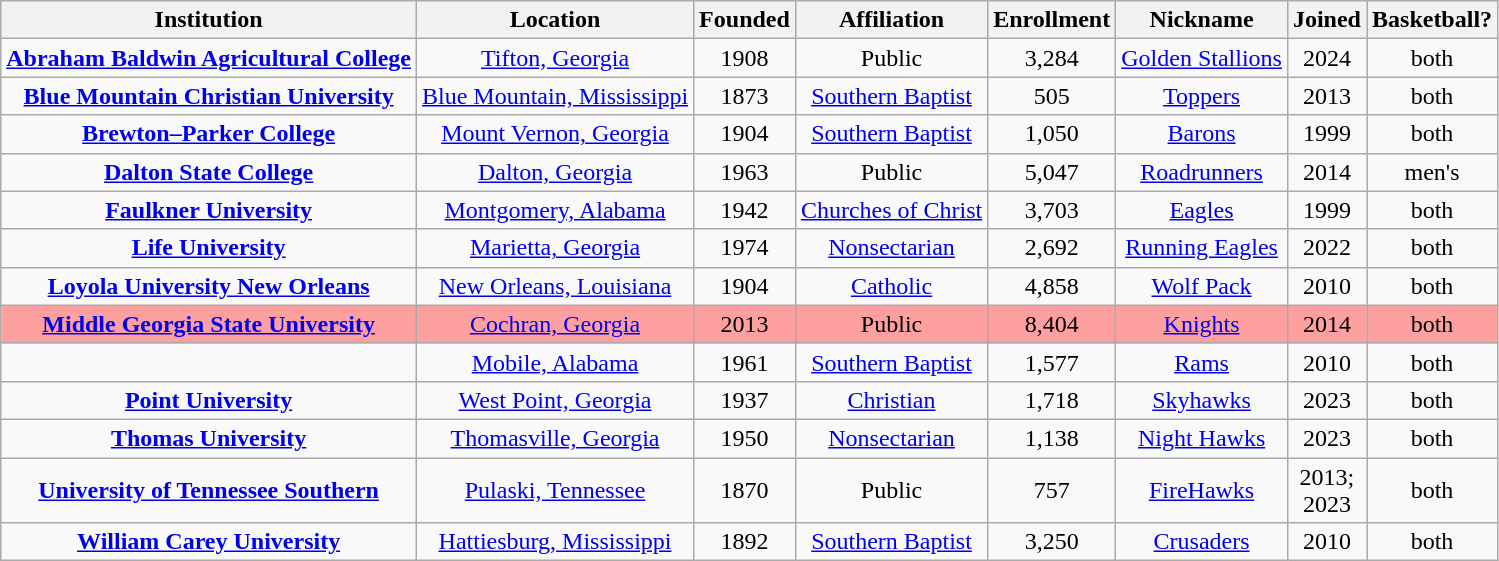<table class="wikitable sortable" style="text-align:center">
<tr>
<th>Institution</th>
<th>Location</th>
<th>Founded</th>
<th>Affiliation</th>
<th>Enrollment</th>
<th>Nickname</th>
<th>Joined</th>
<th>Basketball?</th>
</tr>
<tr>
<td><strong><a href='#'>Abraham Baldwin Agricultural College</a></strong></td>
<td><a href='#'>Tifton, Georgia</a></td>
<td>1908</td>
<td>Public</td>
<td>3,284</td>
<td><a href='#'>Golden Stallions</a></td>
<td>2024</td>
<td>both</td>
</tr>
<tr>
<td><strong><a href='#'>Blue Mountain Christian University</a></strong></td>
<td><a href='#'>Blue Mountain, Mississippi</a></td>
<td>1873</td>
<td><a href='#'>Southern Baptist</a></td>
<td>505</td>
<td><a href='#'>Toppers</a></td>
<td>2013</td>
<td>both</td>
</tr>
<tr>
<td><strong><a href='#'>Brewton–Parker College</a></strong></td>
<td><a href='#'>Mount Vernon, Georgia</a></td>
<td>1904</td>
<td><a href='#'>Southern Baptist</a></td>
<td>1,050</td>
<td><a href='#'>Barons</a></td>
<td>1999</td>
<td>both</td>
</tr>
<tr>
<td><strong><a href='#'>Dalton State College</a></strong></td>
<td><a href='#'>Dalton, Georgia</a></td>
<td>1963</td>
<td>Public</td>
<td>5,047</td>
<td><a href='#'>Roadrunners</a></td>
<td>2014</td>
<td>men's</td>
</tr>
<tr>
<td><strong><a href='#'>Faulkner University</a></strong></td>
<td><a href='#'>Montgomery, Alabama</a></td>
<td>1942</td>
<td><a href='#'>Churches of Christ</a></td>
<td>3,703</td>
<td><a href='#'>Eagles</a></td>
<td>1999</td>
<td>both</td>
</tr>
<tr>
<td><strong><a href='#'>Life University</a></strong></td>
<td><a href='#'>Marietta, Georgia</a></td>
<td>1974</td>
<td><a href='#'>Nonsectarian</a></td>
<td>2,692</td>
<td><a href='#'>Running Eagles</a></td>
<td>2022</td>
<td>both</td>
</tr>
<tr>
<td><strong><a href='#'>Loyola University New Orleans</a></strong></td>
<td><a href='#'>New Orleans, Louisiana</a></td>
<td>1904</td>
<td><a href='#'>Catholic</a> </td>
<td>4,858</td>
<td><a href='#'>Wolf Pack</a></td>
<td>2010</td>
<td>both</td>
</tr>
<tr bgcolor=#ffa0a0>
<td><strong><a href='#'>Middle Georgia State University</a></strong></td>
<td><a href='#'>Cochran, Georgia</a></td>
<td>2013</td>
<td>Public</td>
<td>8,404</td>
<td><a href='#'>Knights</a></td>
<td>2014</td>
<td>both</td>
</tr>
<tr>
<td></td>
<td><a href='#'>Mobile, Alabama</a></td>
<td>1961</td>
<td><a href='#'>Southern Baptist</a></td>
<td>1,577</td>
<td><a href='#'>Rams</a></td>
<td>2010</td>
<td>both</td>
</tr>
<tr>
<td><strong><a href='#'>Point University</a></strong></td>
<td><a href='#'>West Point, Georgia</a></td>
<td>1937</td>
<td><a href='#'>Christian</a></td>
<td>1,718</td>
<td><a href='#'>Skyhawks</a></td>
<td>2023</td>
<td>both</td>
</tr>
<tr>
<td><strong><a href='#'>Thomas University</a></strong></td>
<td><a href='#'>Thomasville, Georgia</a></td>
<td>1950</td>
<td><a href='#'>Nonsectarian</a></td>
<td>1,138</td>
<td><a href='#'>Night Hawks</a></td>
<td>2023</td>
<td>both</td>
</tr>
<tr>
<td><strong><a href='#'>University of Tennessee Southern</a></strong></td>
<td><a href='#'>Pulaski, Tennessee</a></td>
<td>1870</td>
<td>Public</td>
<td>757</td>
<td><a href='#'>FireHawks</a></td>
<td>2013;<br>2023</td>
<td>both</td>
</tr>
<tr>
<td><strong><a href='#'>William Carey University</a></strong></td>
<td><a href='#'>Hattiesburg, Mississippi</a></td>
<td>1892</td>
<td><a href='#'>Southern Baptist</a></td>
<td>3,250</td>
<td><a href='#'>Crusaders</a></td>
<td>2010</td>
<td>both</td>
</tr>
</table>
